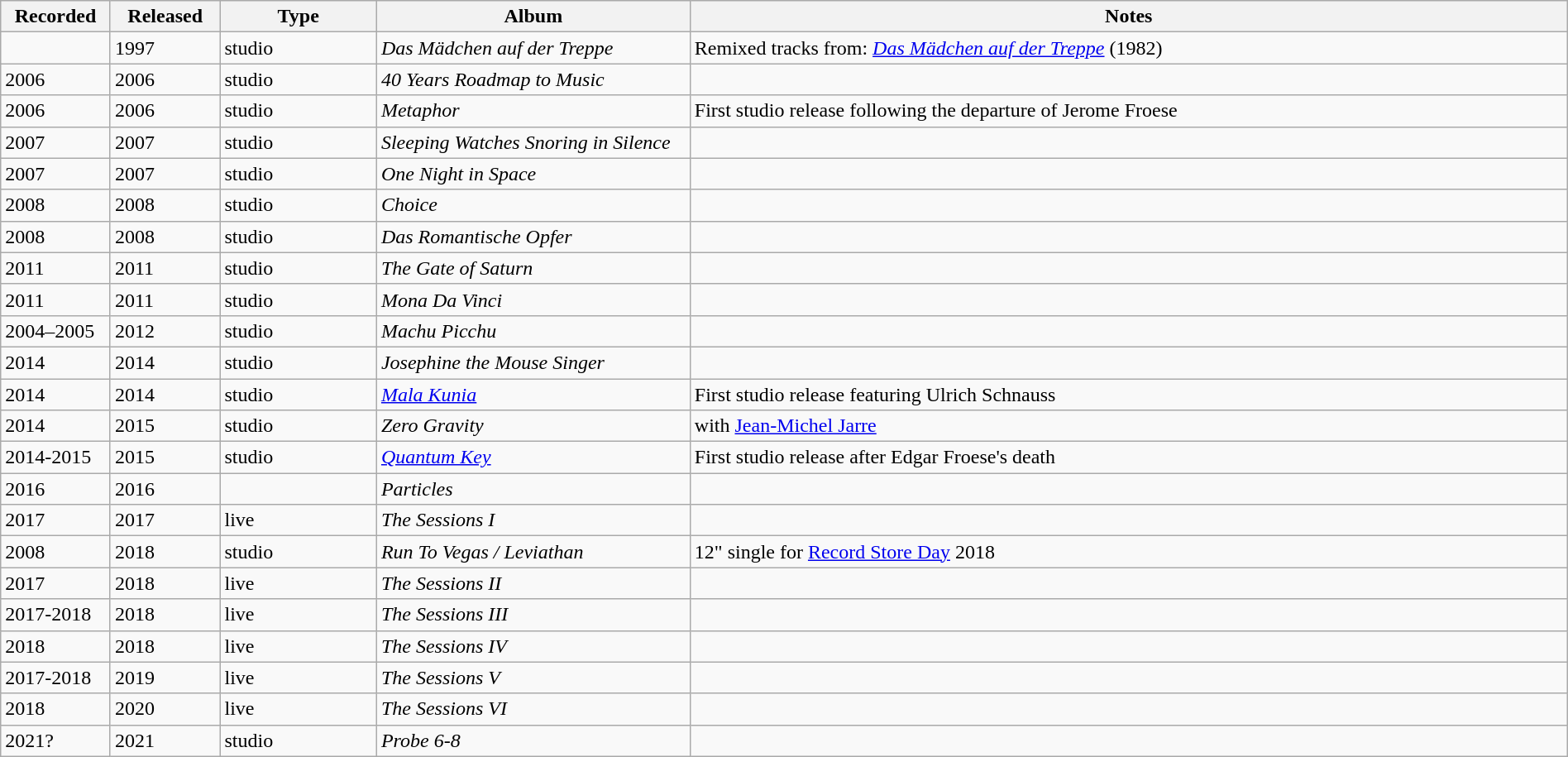<table class="wikitable sortable" style="width:100%">
<tr>
<th style="width:7%">Recorded</th>
<th style="width:7%">Released</th>
<th style="width:10%">Type</th>
<th style="width:20%">Album</th>
<th>Notes</th>
</tr>
<tr>
<td></td>
<td>1997</td>
<td>studio</td>
<td><em>Das Mädchen auf der Treppe</em></td>
<td>Remixed tracks from: <em><a href='#'>Das Mädchen auf der Treppe</a></em> (1982)</td>
</tr>
<tr>
<td>2006</td>
<td>2006</td>
<td>studio</td>
<td><em>40 Years Roadmap to Music</em></td>
<td></td>
</tr>
<tr>
<td>2006</td>
<td>2006</td>
<td>studio</td>
<td><em>Metaphor</em></td>
<td>First studio release following the departure of Jerome Froese</td>
</tr>
<tr>
<td>2007</td>
<td>2007</td>
<td>studio</td>
<td><em>Sleeping Watches Snoring in Silence</em></td>
<td></td>
</tr>
<tr>
<td>2007</td>
<td>2007</td>
<td>studio</td>
<td><em>One Night in Space</em></td>
<td></td>
</tr>
<tr>
<td>2008</td>
<td>2008</td>
<td>studio</td>
<td><em>Choice</em></td>
<td></td>
</tr>
<tr>
<td>2008</td>
<td>2008</td>
<td>studio</td>
<td><em>Das Romantische Opfer</em></td>
<td></td>
</tr>
<tr>
<td>2011</td>
<td>2011</td>
<td>studio</td>
<td><em>The Gate of Saturn</em></td>
<td></td>
</tr>
<tr>
<td>2011</td>
<td>2011</td>
<td>studio</td>
<td><em>Mona Da Vinci</em></td>
<td></td>
</tr>
<tr>
<td>2004–2005</td>
<td>2012</td>
<td>studio</td>
<td><em>Machu Picchu</em></td>
<td></td>
</tr>
<tr>
<td>2014</td>
<td>2014</td>
<td>studio</td>
<td><em>Josephine the Mouse Singer</em></td>
<td></td>
</tr>
<tr>
<td>2014</td>
<td>2014</td>
<td>studio</td>
<td><em><a href='#'>Mala Kunia</a></em></td>
<td>First studio release featuring Ulrich Schnauss</td>
</tr>
<tr>
<td>2014</td>
<td>2015</td>
<td>studio</td>
<td><em>Zero Gravity</em></td>
<td>with <a href='#'>Jean-Michel Jarre</a></td>
</tr>
<tr>
<td>2014-2015</td>
<td>2015</td>
<td>studio</td>
<td><em><a href='#'>Quantum Key</a></em></td>
<td>First studio release after Edgar Froese's death</td>
</tr>
<tr>
<td>2016</td>
<td>2016</td>
<td></td>
<td><em>Particles</em></td>
<td></td>
</tr>
<tr>
<td>2017</td>
<td>2017</td>
<td>live</td>
<td><em>The Sessions I</em></td>
<td></td>
</tr>
<tr>
<td>2008</td>
<td>2018</td>
<td>studio</td>
<td><em>Run To Vegas / Leviathan</em></td>
<td>12" single for <a href='#'>Record Store Day</a> 2018</td>
</tr>
<tr>
<td>2017</td>
<td>2018</td>
<td>live</td>
<td><em>The Sessions II</em></td>
<td></td>
</tr>
<tr>
<td>2017-2018</td>
<td>2018</td>
<td>live</td>
<td><em>The Sessions III</em></td>
<td></td>
</tr>
<tr>
<td>2018</td>
<td>2018</td>
<td>live</td>
<td><em>The Sessions IV</em></td>
<td></td>
</tr>
<tr>
<td>2017-2018</td>
<td>2019</td>
<td>live</td>
<td><em>The Sessions V</em></td>
<td></td>
</tr>
<tr>
<td>2018</td>
<td>2020</td>
<td>live</td>
<td><em>The Sessions VI</em></td>
<td></td>
</tr>
<tr>
<td>2021?</td>
<td>2021</td>
<td>studio</td>
<td><em>Probe 6-8</em></td>
<td><br></td>
</tr>
</table>
